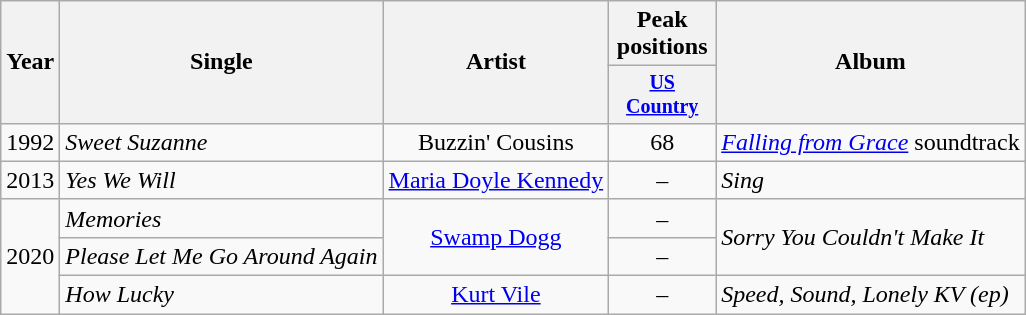<table class="wikitable" style="text-align:center;">
<tr>
<th rowspan="2">Year</th>
<th rowspan="2">Single</th>
<th rowspan="2">Artist</th>
<th>Peak positions</th>
<th rowspan="2">Album</th>
</tr>
<tr style="font-size:smaller;">
<th style="width:65px;"><a href='#'>US Country</a></th>
</tr>
<tr>
<td>1992</td>
<td style="text-align:left;"><em>Sweet Suzanne</em></td>
<td>Buzzin' Cousins</td>
<td>68</td>
<td style="text-align:left;"><em><a href='#'>Falling from Grace</a></em> soundtrack</td>
</tr>
<tr>
<td>2013</td>
<td style="text-align:left;"><em>Yes We Will</em></td>
<td><a href='#'>Maria Doyle Kennedy</a></td>
<td>–</td>
<td style="text-align:left;"><em>Sing</em></td>
</tr>
<tr>
<td rowspan="3">2020</td>
<td style="text-align:left;"><em>Memories</em></td>
<td rowspan="2"><a href='#'>Swamp Dogg</a></td>
<td>–</td>
<td style="text-align:left;"rowspan="2"><em>Sorry You Couldn't Make It</em></td>
</tr>
<tr>
<td style="text-align:left;"><em>Please Let Me Go Around Again</em></td>
<td>–</td>
</tr>
<tr>
<td style="text-align:left;"><em>How Lucky</em></td>
<td><a href='#'>Kurt Vile</a></td>
<td>–</td>
<td style="text-align:left;"><em>Speed, Sound, Lonely KV (ep)</em></td>
</tr>
</table>
